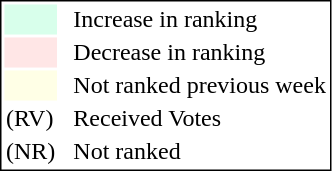<table style="border:1px solid black;">
<tr>
<td style="background:#D8FFEB; width:20px;"></td>
<td> </td>
<td>Increase in ranking</td>
</tr>
<tr>
<td style="background:#FFE6E6; width:20px;"></td>
<td> </td>
<td>Decrease in ranking</td>
</tr>
<tr>
<td style="background:#FFFFE6; width:20px;"></td>
<td> </td>
<td>Not ranked previous week</td>
</tr>
<tr>
<td>(RV)</td>
<td> </td>
<td>Received Votes</td>
</tr>
<tr>
<td>(NR)</td>
<td> </td>
<td>Not ranked</td>
</tr>
</table>
